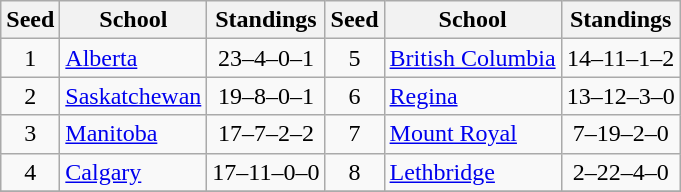<table class="wikitable">
<tr>
<th>Seed</th>
<th width:120px">School</th>
<th>Standings</th>
<th>Seed</th>
<th width:120px">School</th>
<th>Standings</th>
</tr>
<tr>
<td align=center>1</td>
<td><a href='#'>Alberta</a></td>
<td align=center>23–4–0–1</td>
<td align=center>5</td>
<td><a href='#'>British Columbia</a></td>
<td align=center>14–11–1–2</td>
</tr>
<tr>
<td align=center>2</td>
<td><a href='#'>Saskatchewan</a></td>
<td align=center>19–8–0–1</td>
<td align=center>6</td>
<td><a href='#'>Regina</a></td>
<td align=center>13–12–3–0</td>
</tr>
<tr>
<td align=center>3</td>
<td><a href='#'>Manitoba</a></td>
<td align=center>17–7–2–2</td>
<td align=center>7</td>
<td><a href='#'>Mount Royal</a></td>
<td align=center>7–19–2–0</td>
</tr>
<tr>
<td align=center>4</td>
<td><a href='#'>Calgary</a></td>
<td align=center>17–11–0–0</td>
<td align=center>8</td>
<td><a href='#'>Lethbridge</a></td>
<td align=center>2–22–4–0</td>
</tr>
<tr>
</tr>
</table>
